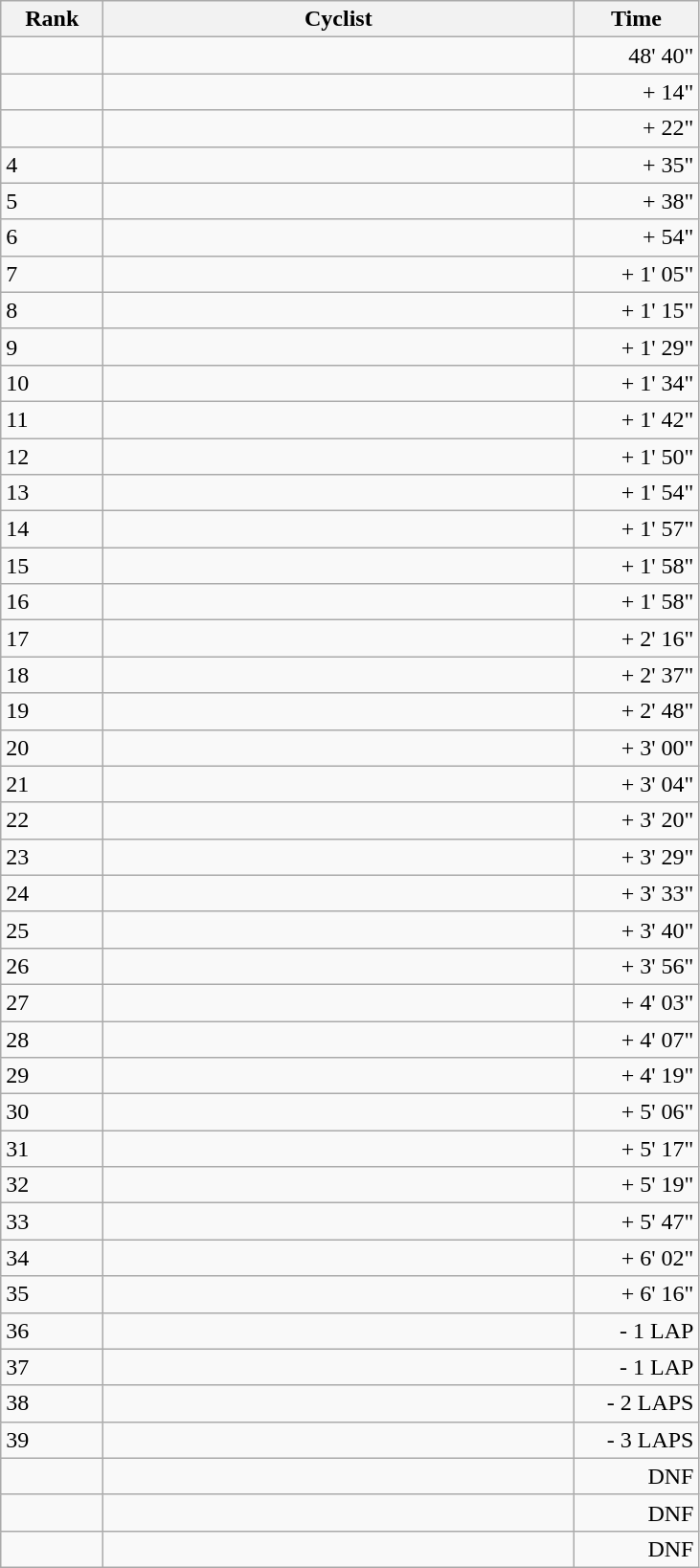<table class="wikitable">
<tr>
<th style="width: 4em;">Rank</th>
<th style="width: 20em;">Cyclist</th>
<th style="width: 5em;">Time</th>
</tr>
<tr>
<td></td>
<td></td>
<td align="right">48' 40"</td>
</tr>
<tr>
<td></td>
<td></td>
<td align="right">+ 14"</td>
</tr>
<tr>
<td></td>
<td></td>
<td align="right">+ 22"</td>
</tr>
<tr>
<td>4</td>
<td></td>
<td align="right">+ 35"</td>
</tr>
<tr>
<td>5</td>
<td></td>
<td align="right">+ 38"</td>
</tr>
<tr>
<td>6</td>
<td></td>
<td align="right">+ 54"</td>
</tr>
<tr>
<td>7</td>
<td></td>
<td align="right">+ 1' 05"</td>
</tr>
<tr>
<td>8</td>
<td></td>
<td align="right">+ 1' 15"</td>
</tr>
<tr>
<td>9</td>
<td></td>
<td align="right">+ 1' 29"</td>
</tr>
<tr>
<td>10</td>
<td></td>
<td align="right">+ 1' 34"</td>
</tr>
<tr>
<td>11</td>
<td></td>
<td align="right">+ 1' 42"</td>
</tr>
<tr>
<td>12</td>
<td></td>
<td align="right">+ 1' 50"</td>
</tr>
<tr>
<td>13</td>
<td></td>
<td align="right">+ 1' 54"</td>
</tr>
<tr>
<td>14</td>
<td></td>
<td align="right">+ 1' 57"</td>
</tr>
<tr>
<td>15</td>
<td></td>
<td align="right">+ 1' 58"</td>
</tr>
<tr>
<td>16</td>
<td></td>
<td align="right">+ 1' 58"</td>
</tr>
<tr>
<td>17</td>
<td></td>
<td align="right">+ 2' 16"</td>
</tr>
<tr>
<td>18</td>
<td></td>
<td align="right">+ 2' 37"</td>
</tr>
<tr>
<td>19</td>
<td></td>
<td align="right">+ 2' 48"</td>
</tr>
<tr>
<td>20</td>
<td></td>
<td align="right">+ 3' 00"</td>
</tr>
<tr>
<td>21</td>
<td></td>
<td align="right">+ 3' 04"</td>
</tr>
<tr>
<td>22</td>
<td></td>
<td align="right">+ 3' 20"</td>
</tr>
<tr>
<td>23</td>
<td></td>
<td align="right">+ 3' 29"</td>
</tr>
<tr>
<td>24</td>
<td></td>
<td align="right">+ 3' 33"</td>
</tr>
<tr>
<td>25</td>
<td></td>
<td align="right">+ 3' 40"</td>
</tr>
<tr>
<td>26</td>
<td></td>
<td align="right">+ 3' 56"</td>
</tr>
<tr>
<td>27</td>
<td></td>
<td align="right">+ 4' 03"</td>
</tr>
<tr>
<td>28</td>
<td></td>
<td align="right">+ 4' 07"</td>
</tr>
<tr>
<td>29</td>
<td></td>
<td align="right">+ 4' 19"</td>
</tr>
<tr>
<td>30</td>
<td></td>
<td align="right">+ 5' 06"</td>
</tr>
<tr>
<td>31</td>
<td></td>
<td align="right">+ 5' 17"</td>
</tr>
<tr>
<td>32</td>
<td></td>
<td align="right">+ 5' 19"</td>
</tr>
<tr>
<td>33</td>
<td></td>
<td align="right">+ 5' 47"</td>
</tr>
<tr>
<td>34</td>
<td></td>
<td align="right">+ 6' 02"</td>
</tr>
<tr>
<td>35</td>
<td></td>
<td align="right">+ 6' 16"</td>
</tr>
<tr>
<td>36</td>
<td></td>
<td align="right">- 1 LAP</td>
</tr>
<tr>
<td>37</td>
<td></td>
<td align="right">- 1 LAP</td>
</tr>
<tr>
<td>38</td>
<td></td>
<td align="right">- 2 LAPS</td>
</tr>
<tr>
<td>39</td>
<td></td>
<td align="right">- 3 LAPS</td>
</tr>
<tr>
<td></td>
<td></td>
<td align="right">DNF</td>
</tr>
<tr>
<td></td>
<td></td>
<td align="right">DNF</td>
</tr>
<tr>
<td></td>
<td></td>
<td align="right">DNF</td>
</tr>
</table>
